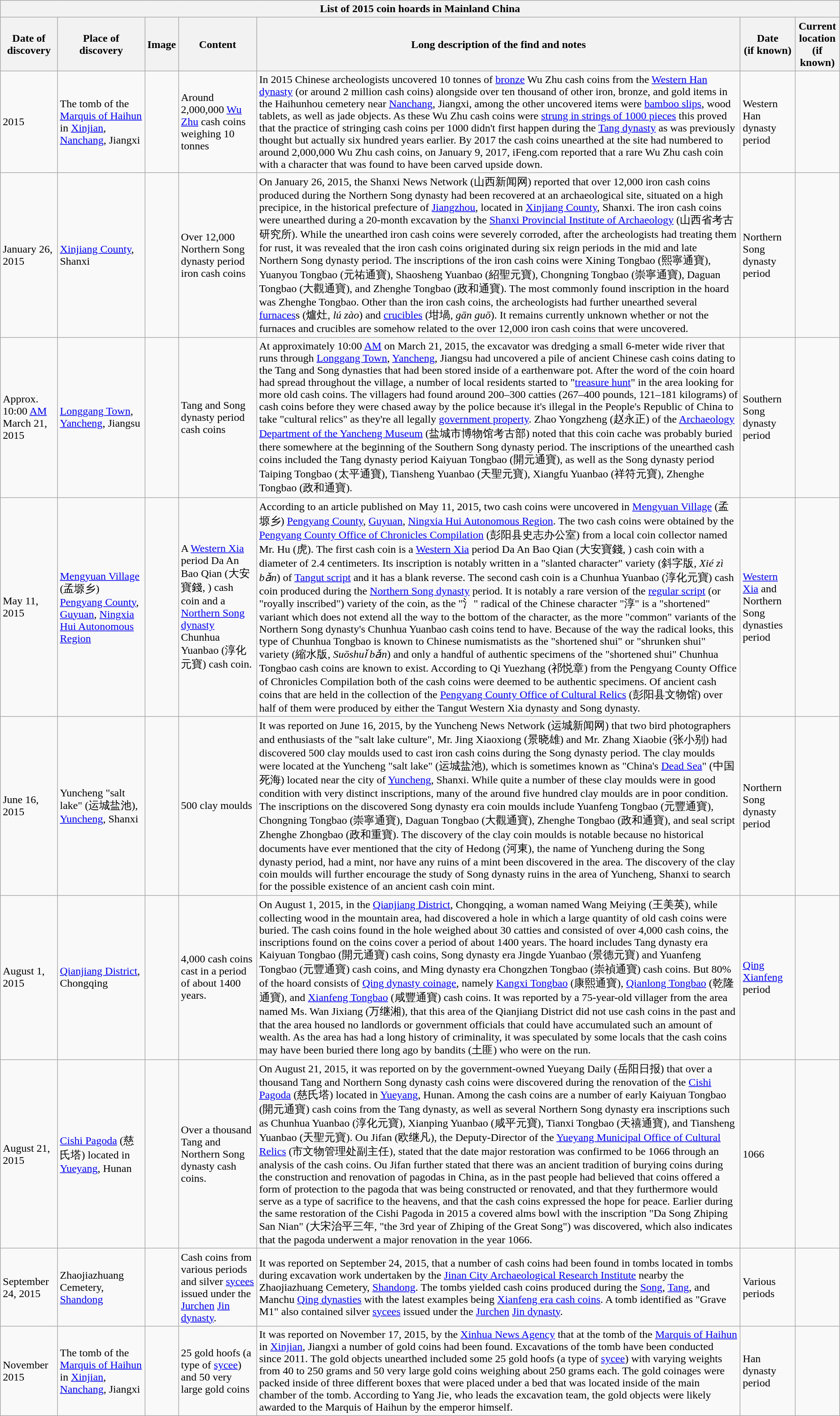<table class="wikitable" style="font-size: 100%">
<tr>
<th colspan=7>List of 2015 coin hoards in Mainland China</th>
</tr>
<tr>
<th>Date of discovery</th>
<th>Place of discovery</th>
<th>Image</th>
<th>Content</th>
<th>Long description of the find and notes</th>
<th>Date<br>(if known)</th>
<th>Current location<br>(if known)</th>
</tr>
<tr>
<td>2015</td>
<td>The tomb of the <a href='#'>Marquis of Haihun</a> in <a href='#'>Xinjian</a>, <a href='#'>Nanchang</a>, Jiangxi</td>
<td></td>
<td>Around 2,000,000 <a href='#'>Wu Zhu</a> cash coins weighing 10 tonnes</td>
<td>In 2015 Chinese archeologists uncovered 10 tonnes of <a href='#'>bronze</a> Wu Zhu cash coins from the <a href='#'>Western Han dynasty</a> (or around 2 million cash coins) alongside over ten thousand of other iron, bronze, and gold items in the Haihunhou cemetery near <a href='#'>Nanchang</a>, Jiangxi, among the other uncovered items were <a href='#'>bamboo slips</a>, wood tablets, as well as jade objects. As these Wu Zhu cash coins were <a href='#'>strung in strings of 1000 pieces</a> this proved that the practice of stringing cash coins per 1000 didn't first happen during the <a href='#'>Tang dynasty</a> as was previously thought but actually six hundred years earlier. By 2017 the cash coins unearthed at the site had numbered to around 2,000,000 Wu Zhu cash coins, on January 9, 2017, iFeng.com reported that a rare Wu Zhu cash coin with a character that was found to have been carved upside down.</td>
<td>Western Han dynasty period</td>
<td></td>
</tr>
<tr>
<td>January 26, 2015</td>
<td><a href='#'>Xinjiang County</a>, Shanxi</td>
<td></td>
<td>Over 12,000 Northern Song dynasty period iron cash coins</td>
<td>On January 26, 2015, the Shanxi News Network (山西新闻网) reported that over 12,000 iron cash coins produced during the Northern Song dynasty had been recovered at an archaeological site, situated on a high precipice, in the historical prefecture of <a href='#'>Jiangzhou</a>, located in <a href='#'>Xinjiang County</a>, Shanxi. The iron cash coins were unearthed during a 20-month excavation by the <a href='#'>Shanxi Provincial Institute of Archaeology</a> (山西省考古研究所). While the unearthed iron cash coins were severely corroded, after the archeologists had treating them for rust, it was revealed that the iron cash coins originated during six reign periods in the mid and late Northern Song dynasty period. The inscriptions of the iron cash coins were Xining Tongbao (熙寧通寶), Yuanyou Tongbao (元祐通寶), Shaosheng Yuanbao (紹聖元寶), Chongning Tongbao (崇寧通寶), Daguan Tongbao (大觀通寶), and Zhenghe Tongbao (政和通寶). The most commonly found inscription in the hoard was Zhenghe Tongbao. Other than the iron cash coins, the archeologists had further unearthed several <a href='#'>furnaces</a>s (爐灶, <em>lú zào</em>) and <a href='#'>crucibles</a> (坩堝, <em>gān guō</em>). It remains currently unknown whether or not the furnaces and crucibles are somehow related to the over 12,000 iron cash coins that were uncovered.</td>
<td>Northern Song dynasty period</td>
<td></td>
</tr>
<tr>
<td>Approx. 10:00 <a href='#'>AM</a> March 21, 2015</td>
<td><a href='#'>Longgang Town</a>, <a href='#'>Yancheng</a>, Jiangsu</td>
<td></td>
<td>Tang and Song dynasty period cash coins</td>
<td>At approximately 10:00 <a href='#'>AM</a> on March 21, 2015, the excavator was dredging a small 6-meter wide river that runs through <a href='#'>Longgang Town</a>, <a href='#'>Yancheng</a>, Jiangsu had uncovered a pile of ancient Chinese cash coins dating to the Tang and Song dynasties that had been stored inside of a earthenware pot. After the word of the coin hoard had spread throughout the village, a number of local residents started to "<a href='#'>treasure hunt</a>" in the area looking for more old cash coins. The villagers had found around 200–300 catties (267–400 pounds, 121–181 kilograms) of cash coins before they were chased away by the police because it's illegal in the People's Republic of China to take "cultural relics" as they're all legally <a href='#'>government property</a>. Zhao Yongzheng (赵永正) of the <a href='#'>Archaeology Department of the Yancheng Museum</a> (盐城市博物馆考古部) noted that this coin cache was probably buried there somewhere at the beginning of the Southern Song dynasty period. The inscriptions of the unearthed cash coins included the Tang dynasty period Kaiyuan Tongbao (開元通寶), as well as the Song dynasty period Taiping Tongbao (太平通寶), Tiansheng Yuanbao (天聖元寶), Xiangfu Yuanbao (祥符元寶), Zhenghe Tongbao (政和通寶).</td>
<td>Southern Song dynasty period</td>
<td></td>
</tr>
<tr>
<td>May 11, 2015</td>
<td><a href='#'>Mengyuan Village</a> (孟塬乡) <a href='#'>Pengyang County</a>, <a href='#'>Guyuan</a>, <a href='#'>Ningxia Hui Autonomous Region</a></td>
<td></td>
<td>A <a href='#'>Western Xia</a> period Da An Bao Qian (大安寶錢, ) cash coin and a <a href='#'>Northern Song dynasty</a> Chunhua Yuanbao (淳化元寶) cash coin.</td>
<td>According to an article published on May 11, 2015, two cash coins were uncovered in <a href='#'>Mengyuan Village</a> (孟塬乡) <a href='#'>Pengyang County</a>, <a href='#'>Guyuan</a>, <a href='#'>Ningxia Hui Autonomous Region</a>. The two cash coins were obtained by the <a href='#'>Pengyang County Office of Chronicles Compilation</a> (彭阳县史志办公室) from a local coin collector named Mr. Hu (虎). The first cash coin is a <a href='#'>Western Xia</a> period Da An Bao Qian (大安寶錢, ) cash coin with a diameter of 2.4 centimeters. Its inscription is notably written in a "slanted character" variety (斜字版, <em>Xié zì bǎn</em>) of <a href='#'>Tangut script</a> and it has a blank reverse. The second cash coin is a Chunhua Yuanbao (淳化元寶) cash coin produced during the <a href='#'>Northern Song dynasty</a> period. It is notably a rare version of the <a href='#'>regular script</a> (or "royally inscribed") variety of the coin, as the "氵" radical of the Chinese character "淳" is a "shortened" variant which does not extend all the way to the bottom of the character, as the more "common" variants of the Northern Song dynasty's Chunhua Yuanbao cash coins tend to have. Because of the way the radical looks, this type of Chunhua Tongbao is known to Chinese numismatists as the "shortened shui" or "shrunken shui" variety (縮水版, <em>Suōshuǐ bǎn</em>) and only a handful of authentic specimens of the "shortened shui" Chunhua Tongbao cash coins are known to exist. According to Qi Yuezhang (祁悦章) from the Pengyang County Office of Chronicles Compilation both of the cash coins were deemed to be authentic specimens. Of ancient cash coins that are held in the collection of the <a href='#'>Pengyang County Office of Cultural Relics</a> (彭阳县文物馆) over half of them were produced by either the Tangut Western Xia dynasty and Song dynasty.</td>
<td><a href='#'>Western Xia</a> and Northern Song dynasties period</td>
<td></td>
</tr>
<tr>
<td>June 16, 2015</td>
<td>Yuncheng "salt lake" (运城盐池), <a href='#'>Yuncheng</a>, Shanxi</td>
<td></td>
<td>500 clay moulds</td>
<td>It was reported on June 16, 2015, by the Yuncheng News Network (运城新闻网) that two bird photographers and enthusiasts of the "salt lake culture", Mr. Jing Xiaoxiong (景晓雄) and Mr. Zhang Xiaobie (张小别) had discovered 500 clay moulds used to cast iron cash coins during the Song dynasty period. The clay moulds were located at the Yuncheng "salt lake" (运城盐池), which is sometimes known as "China's <a href='#'>Dead Sea</a>" (中国死海) located near the city of <a href='#'>Yuncheng</a>, Shanxi. While quite a number of these clay moulds were in good condition with very distinct inscriptions, many of the around five hundred clay moulds are in poor condition. The inscriptions on the discovered Song dynasty era coin moulds include Yuanfeng Tongbao (元豐通寶), Chongning Tongbao (崇寧通寶), Daguan Tongbao (大觀通寶), Zhenghe Tongbao (政和通寶), and seal script Zhenghe Zhongbao (政和重寶). The discovery of the clay coin moulds is notable because no historical documents have ever mentioned that the city of Hedong (河東), the name of Yuncheng during the Song dynasty period, had a mint, nor have any ruins of a mint been discovered in the area. The discovery of the clay coin moulds will further encourage the study of Song dynasty ruins in the area of Yuncheng, Shanxi to search for the possible existence of an ancient cash coin mint.</td>
<td>Northern Song dynasty period</td>
<td></td>
</tr>
<tr>
<td>August 1, 2015</td>
<td><a href='#'>Qianjiang District</a>, Chongqing</td>
<td></td>
<td>4,000 cash coins cast in a period of about 1400 years.</td>
<td>On August 1, 2015, in the <a href='#'>Qianjiang District</a>, Chongqing, a woman named Wang Meiying (王美英), while collecting wood in the mountain area, had discovered a hole in which a large quantity of old cash coins were buried. The cash coins found in the hole weighed about 30 catties and consisted of over 4,000 cash coins, the inscriptions found on the coins cover a period of about 1400 years. The hoard includes Tang dynasty era Kaiyuan Tongbao (開元通寶) cash coins, Song dynasty era Jingde Yuanbao (景德元寶) and Yuanfeng Tongbao (元豐通寶) cash coins, and Ming dynasty era Chongzhen Tongbao (崇禎通寶) cash coins. But 80% of the hoard consists of <a href='#'>Qing dynasty coinage</a>, namely <a href='#'>Kangxi Tongbao</a> (康熙通寶), <a href='#'>Qianlong Tongbao</a> (乾隆通寶), and <a href='#'>Xianfeng Tongbao</a> (咸豐通寶) cash coins. It was reported by a 75-year-old villager from the area named Ms. Wan Jixiang (万继湘), that this area of the Qianjiang District did not use cash coins in the past and that the area housed no landlords or government officials that could have accumulated such an amount of wealth. As the area has had a long history of criminality, it was speculated by some locals that the cash coins may have been buried there long ago by bandits (土匪) who were on the run.</td>
<td><a href='#'>Qing</a> <a href='#'>Xianfeng</a> period</td>
<td></td>
</tr>
<tr>
<td>August 21, 2015</td>
<td><a href='#'>Cishi Pagoda</a> (慈氏塔) located in <a href='#'>Yueyang</a>, Hunan</td>
<td></td>
<td>Over a thousand Tang and Northern Song dynasty cash coins.</td>
<td>On August 21, 2015, it was reported on by the government-owned Yueyang Daily (岳阳日报) that over a thousand Tang and Northern Song dynasty cash coins were discovered during the renovation of the <a href='#'>Cishi Pagoda</a> (慈氏塔) located in <a href='#'>Yueyang</a>, Hunan. Among the cash coins are a number of early Kaiyuan Tongbao (開元通寶) cash coins from the Tang dynasty, as well as several Northern Song dynasty era inscriptions such as Chunhua Yuanbao (淳化元寶), Xianping Yuanbao (咸平元寶), Tianxi Tongbao (天禧通寶), and Tiansheng Yuanbao (天聖元寶). Ou Jifan (欧继凡), the Deputy-Director of the <a href='#'>Yueyang Municipal Office of Cultural Relics</a> (市文物管理处副主任), stated that the date major restoration was confirmed to be 1066 through an analysis of the cash coins. Ou Jifan further stated that there was an ancient tradition of burying coins during the construction and renovation of pagodas in China, as in the past people had believed that coins offered a form of protection to the pagoda that was being constructed or renovated, and that they furthermore would serve as a type of sacrifice to the heavens, and that the cash coins expressed the hope for peace. Earlier during the same restoration of the Cishi Pagoda in 2015 a covered alms bowl with the inscription "Da Song Zhiping San Nian" (大宋治平三年, "the 3rd year of Zhiping of the Great Song") was discovered, which also indicates that the pagoda underwent a major renovation in the year 1066.</td>
<td>1066</td>
<td></td>
</tr>
<tr>
<td>September 24, 2015</td>
<td>Zhaojiazhuang Cemetery, <a href='#'>Shandong</a></td>
<td></td>
<td>Cash coins from various periods and silver <a href='#'>sycees</a> issued under the <a href='#'>Jurchen</a> <a href='#'>Jin dynasty</a>.</td>
<td>It was reported on September 24, 2015, that a number of cash coins had been found in tombs located in tombs during excavation work undertaken by the <a href='#'>Jinan City Archaeological Research Institute</a> nearby the Zhaojiazhuang Cemetery, <a href='#'>Shandong</a>. The tombs yielded cash coins produced during the <a href='#'>Song</a>, <a href='#'>Tang</a>, and Manchu <a href='#'>Qing dynasties</a> with the latest examples being <a href='#'>Xianfeng era cash coins</a>. A tomb identified as "Grave M1" also contained silver <a href='#'>sycees</a> issued under the <a href='#'>Jurchen</a> <a href='#'>Jin dynasty</a>.</td>
<td>Various periods</td>
<td></td>
</tr>
<tr>
<td>November 2015</td>
<td>The tomb of the <a href='#'>Marquis of Haihun</a> in <a href='#'>Xinjian</a>, <a href='#'>Nanchang</a>, Jiangxi</td>
<td></td>
<td>25 gold hoofs (a type of <a href='#'>sycee</a>) and 50 very large gold coins</td>
<td>It was reported on November 17, 2015, by the <a href='#'>Xinhua News Agency</a> that at the tomb of the <a href='#'>Marquis of Haihun</a> in <a href='#'>Xinjian</a>, Jiangxi a number of gold coins had been found. Excavations of the tomb have been conducted since 2011. The gold objects unearthed included some 25 gold hoofs (a type of <a href='#'>sycee</a>) with varying weights from 40 to 250 grams and 50 very large gold coins weighing about 250 grams each. The gold coinages were packed inside of three different boxes that were placed under a bed that was located inside of the main chamber of the tomb. According to Yang Jie, who leads the excavation team, the gold objects were likely awarded to the Marquis of Haihun by the emperor himself.</td>
<td>Han dynasty period</td>
<td></td>
</tr>
</table>
